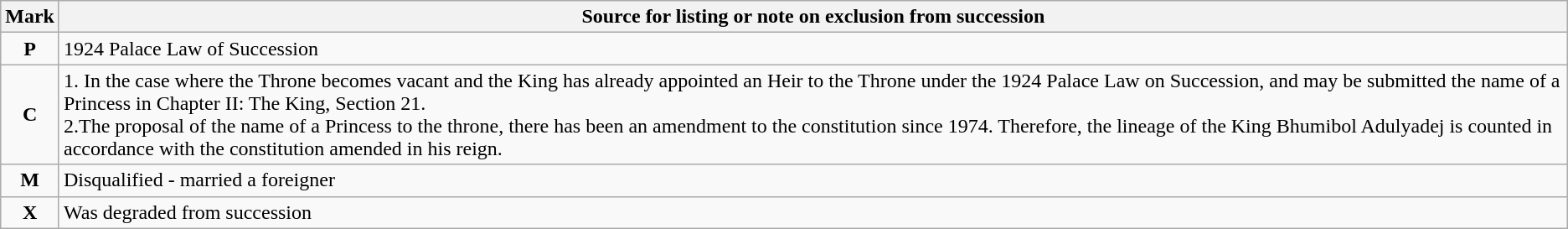<table class=wikitable>
<tr>
<th>Mark</th>
<th>Source for listing or note on exclusion from succession</th>
</tr>
<tr>
<td align="center"><strong>P</strong></td>
<td>1924 Palace Law of Succession</td>
</tr>
<tr>
<td align="center"><strong>C</strong></td>
<td>1. In the case where the Throne becomes vacant and the King has already appointed an Heir to the Throne under the 1924 Palace Law on Succession, and may be submitted the name of a Princess in  Chapter II: The King, Section 21.<br>2.The proposal of the name of a Princess to the throne, there has been an amendment to the constitution since 1974. Therefore, the lineage of the King Bhumibol Adulyadej is counted in accordance with the constitution amended in his reign.</td>
</tr>
<tr>
<td align="center"><strong>M</strong></td>
<td>Disqualified - married a foreigner</td>
</tr>
<tr>
<td align="center"><strong>X</strong></td>
<td>Was degraded from succession</td>
</tr>
</table>
